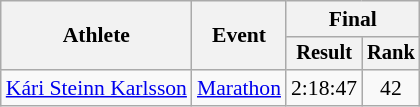<table class="wikitable" style="font-size:90%">
<tr>
<th rowspan=2>Athlete</th>
<th rowspan=2>Event</th>
<th colspan="2">Final</th>
</tr>
<tr style="font-size:95%">
<th>Result</th>
<th>Rank</th>
</tr>
<tr align=center>
<td align=left><a href='#'>Kári Steinn Karlsson</a></td>
<td align=left><a href='#'>Marathon</a></td>
<td>2:18:47</td>
<td>42</td>
</tr>
</table>
